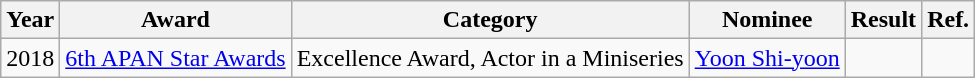<table class="wikitable">
<tr>
<th>Year</th>
<th>Award</th>
<th>Category</th>
<th>Nominee</th>
<th>Result</th>
<th>Ref.</th>
</tr>
<tr>
<td>2018</td>
<td><a href='#'>6th APAN Star Awards</a></td>
<td>Excellence Award, Actor in a Miniseries</td>
<td><a href='#'>Yoon Shi-yoon</a></td>
<td></td>
<td></td>
</tr>
</table>
